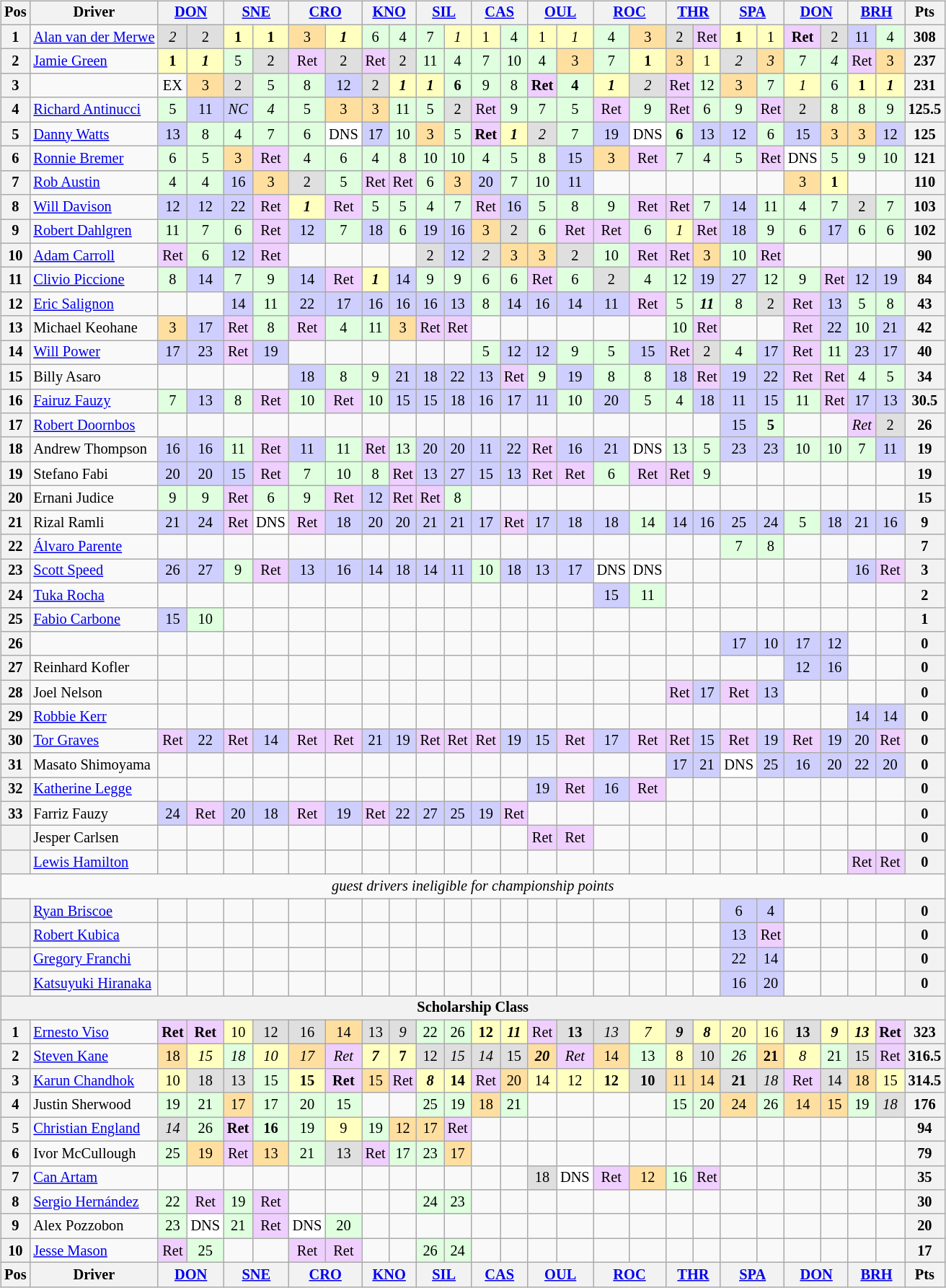<table>
<tr>
<td><br><table class="wikitable" style="font-size: 85%; text-align: center;">
<tr valign="top">
<th valign="middle">Pos</th>
<th valign="middle">Driver</th>
<th colspan=2><a href='#'>DON</a><br></th>
<th colspan=2><a href='#'>SNE</a><br></th>
<th colspan=2><a href='#'>CRO</a><br></th>
<th colspan=2><a href='#'>KNO</a><br></th>
<th colspan=2><a href='#'>SIL</a><br></th>
<th colspan=2><a href='#'>CAS</a><br></th>
<th colspan=2><a href='#'>OUL</a><br></th>
<th colspan=2><a href='#'>ROC</a><br></th>
<th colspan=2><a href='#'>THR</a><br></th>
<th colspan=2><a href='#'>SPA</a><br></th>
<th colspan=2><a href='#'>DON</a><br></th>
<th colspan=2><a href='#'>BRH</a><br></th>
<th valign="middle">Pts</th>
</tr>
<tr>
<th>1</th>
<td align=left> <a href='#'>Alan van der Merwe</a></td>
<td style="background:#DFDFDF;"><em>2</em></td>
<td style="background:#DFDFDF;">2</td>
<td style="background:#FFFFBF;"><strong>1</strong></td>
<td style="background:#FFFFBF;"><strong>1</strong></td>
<td style="background:#FFDF9F;">3</td>
<td style="background:#FFFFBF;"><strong><em>1</em></strong></td>
<td style="background:#DFFFDF;">6</td>
<td style="background:#DFFFDF;">4</td>
<td style="background:#DFFFDF;">7</td>
<td style="background:#FFFFBF;"><em>1</em></td>
<td style="background:#FFFFBF;">1</td>
<td style="background:#DFFFDF;">4</td>
<td style="background:#FFFFBF;">1</td>
<td style="background:#FFFFBF;"><em>1</em></td>
<td style="background:#DFFFDF;">4</td>
<td style="background:#FFDF9F;">3</td>
<td style="background:#DFDFDF;">2</td>
<td style="background:#EFCFFF;">Ret</td>
<td style="background:#FFFFBF;"><strong>1</strong></td>
<td style="background:#FFFFBF;">1</td>
<td style="background:#EFCFFF;"><strong>Ret</strong></td>
<td style="background:#DFDFDF;">2</td>
<td style="background:#CFCFFF;">11</td>
<td style="background:#DFFFDF;">4</td>
<th>308</th>
</tr>
<tr>
<th>2</th>
<td align=left> <a href='#'>Jamie Green</a></td>
<td style="background:#FFFFBF;"><strong>1</strong></td>
<td style="background:#FFFFBF;"><strong><em>1</em></strong></td>
<td style="background:#DFFFDF;">5</td>
<td style="background:#DFDFDF;">2</td>
<td style="background:#EFCFFF;">Ret</td>
<td style="background:#DFDFDF;">2</td>
<td style="background:#EFCFFF;">Ret</td>
<td style="background:#DFDFDF;">2</td>
<td style="background:#DFFFDF;">11</td>
<td style="background:#DFFFDF;">4</td>
<td style="background:#DFFFDF;">7</td>
<td style="background:#DFFFDF;">10</td>
<td style="background:#DFFFDF;">4</td>
<td style="background:#FFDF9F;">3</td>
<td style="background:#DFFFDF;">7</td>
<td style="background:#FFFFBF;"><strong>1</strong></td>
<td style="background:#FFDF9F;">3</td>
<td style="background:#FFFFBF;">1</td>
<td style="background:#DFDFDF;"><em>2</em></td>
<td style="background:#FFDF9F;"><em>3</em></td>
<td style="background:#DFFFDF;">7</td>
<td style="background:#DFFFDF;"><em>4</em></td>
<td style="background:#EFCFFF;">Ret</td>
<td style="background:#FFDF9F;">3</td>
<th>237</th>
</tr>
<tr>
<th>3</th>
<td align=left></td>
<td>EX</td>
<td style="background:#FFDF9F;">3</td>
<td style="background:#DFDFDF;">2</td>
<td style="background:#DFFFDF;">5</td>
<td style="background:#DFFFDF;">8</td>
<td style="background:#CFCFFF;">12</td>
<td style="background:#DFDFDF;">2</td>
<td style="background:#FFFFBF;"><strong><em>1</em></strong></td>
<td style="background:#FFFFBF;"><strong><em>1</em></strong></td>
<td style="background:#DFFFDF;"><strong>6</strong></td>
<td style="background:#DFFFDF;">9</td>
<td style="background:#DFFFDF;">8</td>
<td style="background:#EFCFFF;"><strong>Ret</strong></td>
<td style="background:#DFFFDF;"><strong>4</strong></td>
<td style="background:#FFFFBF;"><strong><em>1</em></strong></td>
<td style="background:#DFDFDF;"><em>2</em></td>
<td style="background:#EFCFFF;">Ret</td>
<td style="background:#DFFFDF;">12</td>
<td style="background:#FFDF9F;">3</td>
<td style="background:#DFFFDF;">7</td>
<td style="background:#FFFFBF;"><em>1</em></td>
<td style="background:#DFFFDF;">6</td>
<td style="background:#FFFFBF;"><strong>1</strong></td>
<td style="background:#FFFFBF;"><strong><em>1</em></strong></td>
<th>231</th>
</tr>
<tr>
<th>4</th>
<td align=left> <a href='#'>Richard Antinucci</a></td>
<td style="background:#DFFFDF;">5</td>
<td style="background:#CFCFFF;">11</td>
<td style="background:#CFCFFF;"><em>NC</em></td>
<td style="background:#DFFFDF;"><em>4</em></td>
<td style="background:#DFFFDF;">5</td>
<td style="background:#FFDF9F;">3</td>
<td style="background:#FFDF9F;">3</td>
<td style="background:#DFFFDF;">11</td>
<td style="background:#DFFFDF;">5</td>
<td style="background:#DFDFDF;">2</td>
<td style="background:#EFCFFF;">Ret</td>
<td style="background:#DFFFDF;">9</td>
<td style="background:#DFFFDF;">7</td>
<td style="background:#DFFFDF;">5</td>
<td style="background:#EFCFFF;">Ret</td>
<td style="background:#DFFFDF;">9</td>
<td style="background:#EFCFFF;">Ret</td>
<td style="background:#DFFFDF;">6</td>
<td style="background:#DFFFDF;">9</td>
<td style="background:#EFCFFF;">Ret</td>
<td style="background:#DFDFDF;">2</td>
<td style="background:#DFFFDF;">8</td>
<td style="background:#DFFFDF;">8</td>
<td style="background:#DFFFDF;">9</td>
<th>125.5</th>
</tr>
<tr>
<th>5</th>
<td align=left> <a href='#'>Danny Watts</a></td>
<td style="background:#CFCFFF;">13</td>
<td style="background:#DFFFDF;">8</td>
<td style="background:#DFFFDF;">4</td>
<td style="background:#DFFFDF;">7</td>
<td style="background:#DFFFDF;">6</td>
<td style="background:#FFFFFF;">DNS</td>
<td style="background:#CFCFFF;">17</td>
<td style="background:#DFFFDF;">10</td>
<td style="background:#FFDF9F;">3</td>
<td style="background:#DFFFDF;">5</td>
<td style="background:#EFCFFF;"><strong>Ret</strong></td>
<td style="background:#FFFFBF;"><strong><em>1</em></strong></td>
<td style="background:#DFDFDF;"><em>2</em></td>
<td style="background:#DFFFDF;">7</td>
<td style="background:#CFCFFF;">19</td>
<td style="background:#FFFFFF;">DNS</td>
<td style="background:#DFFFDF;"><strong>6</strong></td>
<td style="background:#CFCFFF;">13</td>
<td style="background:#CFCFFF;">12</td>
<td style="background:#DFFFDF;">6</td>
<td style="background:#CFCFFF;">15</td>
<td style="background:#FFDF9F;">3</td>
<td style="background:#FFDF9F;">3</td>
<td style="background:#CFCFFF;">12</td>
<th>125</th>
</tr>
<tr>
<th>6</th>
<td align=left> <a href='#'>Ronnie Bremer</a></td>
<td style="background:#DFFFDF;">6</td>
<td style="background:#DFFFDF;">5</td>
<td style="background:#FFDF9F;">3</td>
<td style="background:#EFCFFF;">Ret</td>
<td style="background:#DFFFDF;">4</td>
<td style="background:#DFFFDF;">6</td>
<td style="background:#DFFFDF;">4</td>
<td style="background:#DFFFDF;">8</td>
<td style="background:#DFFFDF;">10</td>
<td style="background:#DFFFDF;">10</td>
<td style="background:#DFFFDF;">4</td>
<td style="background:#DFFFDF;">5</td>
<td style="background:#DFFFDF;">8</td>
<td style="background:#CFCFFF;">15</td>
<td style="background:#FFDF9F;">3</td>
<td style="background:#EFCFFF;">Ret</td>
<td style="background:#DFFFDF;">7</td>
<td style="background:#DFFFDF;">4</td>
<td style="background:#DFFFDF;">5</td>
<td style="background:#EFCFFF;">Ret</td>
<td style="background:#FFFFFF;">DNS</td>
<td style="background:#DFFFDF;">5</td>
<td style="background:#DFFFDF;">9</td>
<td style="background:#DFFFDF;">10</td>
<th>121</th>
</tr>
<tr>
<th>7</th>
<td align=left> <a href='#'>Rob Austin</a></td>
<td style="background:#DFFFDF;">4</td>
<td style="background:#DFFFDF;">4</td>
<td style="background:#CFCFFF;">16</td>
<td style="background:#FFDF9F;">3</td>
<td style="background:#DFDFDF;">2</td>
<td style="background:#DFFFDF;">5</td>
<td style="background:#EFCFFF;">Ret</td>
<td style="background:#EFCFFF;">Ret</td>
<td style="background:#DFFFDF;">6</td>
<td style="background:#FFDF9F;">3</td>
<td style="background:#CFCFFF;">20</td>
<td style="background:#DFFFDF;">7</td>
<td style="background:#DFFFDF;">10</td>
<td style="background:#CFCFFF;">11</td>
<td></td>
<td></td>
<td></td>
<td></td>
<td></td>
<td></td>
<td style="background:#FFDF9F;">3</td>
<td style="background:#FFFFBF;"><strong>1</strong></td>
<td></td>
<td></td>
<th>110</th>
</tr>
<tr>
<th>8</th>
<td align=left> <a href='#'>Will Davison</a></td>
<td style="background:#CFCFFF;">12</td>
<td style="background:#CFCFFF;">12</td>
<td style="background:#CFCFFF;">22</td>
<td style="background:#EFCFFF;">Ret</td>
<td style="background:#FFFFBF;"><strong><em>1</em></strong></td>
<td style="background:#EFCFFF;">Ret</td>
<td style="background:#DFFFDF;">5</td>
<td style="background:#DFFFDF;">5</td>
<td style="background:#DFFFDF;">4</td>
<td style="background:#DFFFDF;">7</td>
<td style="background:#EFCFFF;">Ret</td>
<td style="background:#CFCFFF;">16</td>
<td style="background:#DFFFDF;">5</td>
<td style="background:#DFFFDF;">8</td>
<td style="background:#DFFFDF;">9</td>
<td style="background:#EFCFFF;">Ret</td>
<td style="background:#EFCFFF;">Ret</td>
<td style="background:#DFFFDF;">7</td>
<td style="background:#CFCFFF;">14</td>
<td style="background:#DFFFDF;">11</td>
<td style="background:#DFFFDF;">4</td>
<td style="background:#DFFFDF;">7</td>
<td style="background:#DFDFDF;">2</td>
<td style="background:#DFFFDF;">7</td>
<th>103</th>
</tr>
<tr>
<th>9</th>
<td align=left> <a href='#'>Robert Dahlgren</a></td>
<td style="background:#DFFFDF;">11</td>
<td style="background:#DFFFDF;">7</td>
<td style="background:#DFFFDF;">6</td>
<td style="background:#EFCFFF;">Ret</td>
<td style="background:#CFCFFF;">12</td>
<td style="background:#DFFFDF;">7</td>
<td style="background:#CFCFFF;">18</td>
<td style="background:#DFFFDF;">6</td>
<td style="background:#CFCFFF;">19</td>
<td style="background:#CFCFFF;">16</td>
<td style="background:#FFDF9F;">3</td>
<td style="background:#DFDFDF;">2</td>
<td style="background:#DFFFDF;">6</td>
<td style="background:#EFCFFF;">Ret</td>
<td style="background:#EFCFFF;">Ret</td>
<td style="background:#DFFFDF;">6</td>
<td style="background:#FFFFBF;"><em>1</em></td>
<td style="background:#EFCFFF;">Ret</td>
<td style="background:#CFCFFF;">18</td>
<td style="background:#DFFFDF;">9</td>
<td style="background:#DFFFDF;">6</td>
<td style="background:#CFCFFF;">17</td>
<td style="background:#DFFFDF;">6</td>
<td style="background:#DFFFDF;">6</td>
<th>102</th>
</tr>
<tr>
<th>10</th>
<td align=left> <a href='#'>Adam Carroll</a></td>
<td style="background:#EFCFFF;">Ret</td>
<td style="background:#DFFFDF;">6</td>
<td style="background:#CFCFFF;">12</td>
<td style="background:#EFCFFF;">Ret</td>
<td></td>
<td></td>
<td></td>
<td></td>
<td style="background:#DFDFDF;">2</td>
<td style="background:#CFCFFF;">12</td>
<td style="background:#DFDFDF;"><em>2</em></td>
<td style="background:#FFDF9F;">3</td>
<td style="background:#FFDF9F;">3</td>
<td style="background:#DFDFDF;">2</td>
<td style="background:#DFFFDF;">10</td>
<td style="background:#EFCFFF;">Ret</td>
<td style="background:#EFCFFF;">Ret</td>
<td style="background:#FFDF9F;">3</td>
<td style="background:#DFFFDF;">10</td>
<td style="background:#EFCFFF;">Ret</td>
<td></td>
<td></td>
<td></td>
<td></td>
<th>90</th>
</tr>
<tr>
<th>11</th>
<td align=left> <a href='#'>Clivio Piccione</a></td>
<td style="background:#DFFFDF;">8</td>
<td style="background:#CFCFFF;">14</td>
<td style="background:#DFFFDF;">7</td>
<td style="background:#DFFFDF;">9</td>
<td style="background:#CFCFFF;">14</td>
<td style="background:#EFCFFF;">Ret</td>
<td style="background:#FFFFBF;"><strong><em>1</em></strong></td>
<td style="background:#CFCFFF;">14</td>
<td style="background:#DFFFDF;">9</td>
<td style="background:#DFFFDF;">9</td>
<td style="background:#DFFFDF;">6</td>
<td style="background:#DFFFDF;">6</td>
<td style="background:#EFCFFF;">Ret</td>
<td style="background:#DFFFDF;">6</td>
<td style="background:#DFDFDF;">2</td>
<td style="background:#DFFFDF;">4</td>
<td style="background:#DFFFDF;">12</td>
<td style="background:#CFCFFF;">19</td>
<td style="background:#CFCFFF;">27</td>
<td style="background:#DFFFDF;">12</td>
<td style="background:#DFFFDF;">9</td>
<td style="background:#EFCFFF;">Ret</td>
<td style="background:#CFCFFF;">12</td>
<td style="background:#CFCFFF;">19</td>
<th>84</th>
</tr>
<tr>
<th>12</th>
<td align=left> <a href='#'>Eric Salignon</a></td>
<td></td>
<td></td>
<td style="background:#CFCFFF;">14</td>
<td style="background:#DFFFDF;">11</td>
<td style="background:#CFCFFF;">22</td>
<td style="background:#CFCFFF;">17</td>
<td style="background:#CFCFFF;">16</td>
<td style="background:#CFCFFF;">16</td>
<td style="background:#CFCFFF;">16</td>
<td style="background:#CFCFFF;">13</td>
<td style="background:#DFFFDF;">8</td>
<td style="background:#CFCFFF;">14</td>
<td style="background:#CFCFFF;">16</td>
<td style="background:#CFCFFF;">14</td>
<td style="background:#CFCFFF;">11</td>
<td style="background:#EFCFFF;">Ret</td>
<td style="background:#DFFFDF;">5</td>
<td style="background:#DFFFDF;"><strong><em>11</em></strong></td>
<td style="background:#DFFFDF;">8</td>
<td style="background:#DFDFDF;">2</td>
<td style="background:#EFCFFF;">Ret</td>
<td style="background:#CFCFFF;">13</td>
<td style="background:#DFFFDF;">5</td>
<td style="background:#DFFFDF;">8</td>
<th>43</th>
</tr>
<tr>
<th>13</th>
<td align=left> Michael Keohane</td>
<td style="background:#FFDF9F;">3</td>
<td style="background:#CFCFFF;">17</td>
<td style="background:#EFCFFF;">Ret</td>
<td style="background:#DFFFDF;">8</td>
<td style="background:#EFCFFF;">Ret</td>
<td style="background:#DFFFDF;">4</td>
<td style="background:#DFFFDF;">11</td>
<td style="background:#FFDF9F;">3</td>
<td style="background:#EFCFFF;">Ret</td>
<td style="background:#EFCFFF;">Ret</td>
<td></td>
<td></td>
<td></td>
<td></td>
<td></td>
<td></td>
<td style="background:#DFFFDF;">10</td>
<td style="background:#EFCFFF;">Ret</td>
<td></td>
<td></td>
<td style="background:#EFCFFF;">Ret</td>
<td style="background:#CFCFFF;">22</td>
<td style="background:#DFFFDF;">10</td>
<td style="background:#CFCFFF;">21</td>
<th>42</th>
</tr>
<tr>
<th>14</th>
<td align=left> <a href='#'>Will Power</a></td>
<td style="background:#CFCFFF;">17</td>
<td style="background:#CFCFFF;">23</td>
<td style="background:#EFCFFF;">Ret</td>
<td style="background:#CFCFFF;">19</td>
<td></td>
<td></td>
<td></td>
<td></td>
<td></td>
<td></td>
<td style="background:#DFFFDF;">5</td>
<td style="background:#CFCFFF;">12</td>
<td style="background:#CFCFFF;">12</td>
<td style="background:#DFFFDF;">9</td>
<td style="background:#DFFFDF;">5</td>
<td style="background:#CFCFFF;">15</td>
<td style="background:#EFCFFF;">Ret</td>
<td style="background:#DFDFDF;">2</td>
<td style="background:#DFFFDF;">4</td>
<td style="background:#CFCFFF;">17</td>
<td style="background:#EFCFFF;">Ret</td>
<td style="background:#DFFFDF;">11</td>
<td style="background:#CFCFFF;">23</td>
<td style="background:#CFCFFF;">17</td>
<th>40</th>
</tr>
<tr>
<th>15</th>
<td align=left> Billy Asaro</td>
<td></td>
<td></td>
<td></td>
<td></td>
<td style="background:#CFCFFF;">18</td>
<td style="background:#DFFFDF;">8</td>
<td style="background:#DFFFDF;">9</td>
<td style="background:#CFCFFF;">21</td>
<td style="background:#CFCFFF;">18</td>
<td style="background:#CFCFFF;">22</td>
<td style="background:#CFCFFF;">13</td>
<td style="background:#EFCFFF;">Ret</td>
<td style="background:#DFFFDF;">9</td>
<td style="background:#CFCFFF;">19</td>
<td style="background:#DFFFDF;">8</td>
<td style="background:#DFFFDF;">8</td>
<td style="background:#CFCFFF;">18</td>
<td style="background:#EFCFFF;">Ret</td>
<td style="background:#CFCFFF;">19</td>
<td style="background:#CFCFFF;">22</td>
<td style="background:#EFCFFF;">Ret</td>
<td style="background:#EFCFFF;">Ret</td>
<td style="background:#DFFFDF;">4</td>
<td style="background:#DFFFDF;">5</td>
<th>34</th>
</tr>
<tr>
<th>16</th>
<td align=left> <a href='#'>Fairuz Fauzy</a></td>
<td style="background:#DFFFDF;">7</td>
<td style="background:#CFCFFF;">13</td>
<td style="background:#DFFFDF;">8</td>
<td style="background:#EFCFFF;">Ret</td>
<td style="background:#DFFFDF;">10</td>
<td style="background:#EFCFFF;">Ret</td>
<td style="background:#DFFFDF;">10</td>
<td style="background:#CFCFFF;">15</td>
<td style="background:#CFCFFF;">15</td>
<td style="background:#CFCFFF;">18</td>
<td style="background:#CFCFFF;">16</td>
<td style="background:#CFCFFF;">17</td>
<td style="background:#CFCFFF;">11</td>
<td style="background:#DFFFDF;">10</td>
<td style="background:#CFCFFF;">20</td>
<td style="background:#DFFFDF;">5</td>
<td style="background:#DFFFDF;">4</td>
<td style="background:#CFCFFF;">18</td>
<td style="background:#CFCFFF;">11</td>
<td style="background:#CFCFFF;">15</td>
<td style="background:#DFFFDF;">11</td>
<td style="background:#EFCFFF;">Ret</td>
<td style="background:#CFCFFF;">17</td>
<td style="background:#CFCFFF;">13</td>
<th>30.5</th>
</tr>
<tr>
<th>17</th>
<td align=left> <a href='#'>Robert Doornbos</a></td>
<td></td>
<td></td>
<td></td>
<td></td>
<td></td>
<td></td>
<td></td>
<td></td>
<td></td>
<td></td>
<td></td>
<td></td>
<td></td>
<td></td>
<td></td>
<td></td>
<td></td>
<td></td>
<td style="background:#CFCFFF;">15</td>
<td style="background:#DFFFDF;"><strong>5</strong></td>
<td></td>
<td></td>
<td style="background:#EFCFFF;"><em>Ret</em></td>
<td style="background:#DFDFDF;">2</td>
<th>26</th>
</tr>
<tr>
<th>18</th>
<td align=left> Andrew Thompson</td>
<td style="background:#CFCFFF;">16</td>
<td style="background:#CFCFFF;">16</td>
<td style="background:#DFFFDF;">11</td>
<td style="background:#EFCFFF;">Ret</td>
<td style="background:#CFCFFF;">11</td>
<td style="background:#DFFFDF;">11</td>
<td style="background:#EFCFFF;">Ret</td>
<td style="background:#DFFFDF;">13</td>
<td style="background:#CFCFFF;">20</td>
<td style="background:#CFCFFF;">20</td>
<td style="background:#CFCFFF;">11</td>
<td style="background:#CFCFFF;">22</td>
<td style="background:#EFCFFF;">Ret</td>
<td style="background:#CFCFFF;">16</td>
<td style="background:#CFCFFF;">21</td>
<td style="background:#FFFFFF;">DNS</td>
<td style="background:#DFFFDF;">13</td>
<td style="background:#DFFFDF;">5</td>
<td style="background:#CFCFFF;">23</td>
<td style="background:#CFCFFF;">23</td>
<td style="background:#DFFFDF;">10</td>
<td style="background:#DFFFDF;">10</td>
<td style="background:#DFFFDF;">7</td>
<td style="background:#CFCFFF;">11</td>
<th>19</th>
</tr>
<tr>
<th>19</th>
<td align=left> Stefano Fabi</td>
<td style="background:#CFCFFF;">20</td>
<td style="background:#CFCFFF;">20</td>
<td style="background:#CFCFFF;">15</td>
<td style="background:#EFCFFF;">Ret</td>
<td style="background:#DFFFDF;">7</td>
<td style="background:#DFFFDF;">10</td>
<td style="background:#DFFFDF;">8</td>
<td style="background:#EFCFFF;">Ret</td>
<td style="background:#CFCFFF;">13</td>
<td style="background:#CFCFFF;">27</td>
<td style="background:#CFCFFF;">15</td>
<td style="background:#CFCFFF;">13</td>
<td style="background:#EFCFFF;">Ret</td>
<td style="background:#EFCFFF;">Ret</td>
<td style="background:#DFFFDF;">6</td>
<td style="background:#EFCFFF;">Ret</td>
<td style="background:#EFCFFF;">Ret</td>
<td style="background:#DFFFDF;">9</td>
<td></td>
<td></td>
<td></td>
<td></td>
<td></td>
<td></td>
<th>19</th>
</tr>
<tr>
<th>20</th>
<td align=left> Ernani Judice</td>
<td style="background:#DFFFDF;">9</td>
<td style="background:#DFFFDF;">9</td>
<td style="background:#EFCFFF;">Ret</td>
<td style="background:#DFFFDF;">6</td>
<td style="background:#DFFFDF;">9</td>
<td style="background:#EFCFFF;">Ret</td>
<td style="background:#CFCFFF;">12</td>
<td style="background:#EFCFFF;">Ret</td>
<td style="background:#EFCFFF;">Ret</td>
<td style="background:#DFFFDF;">8</td>
<td></td>
<td></td>
<td></td>
<td></td>
<td></td>
<td></td>
<td></td>
<td></td>
<td></td>
<td></td>
<td></td>
<td></td>
<td></td>
<td></td>
<th>15</th>
</tr>
<tr>
<th>21</th>
<td align=left> Rizal Ramli</td>
<td style="background:#CFCFFF;">21</td>
<td style="background:#CFCFFF;">24</td>
<td style="background:#EFCFFF;">Ret</td>
<td style="background:#FFFFFF;">DNS</td>
<td style="background:#EFCFFF;">Ret</td>
<td style="background:#CFCFFF;">18</td>
<td style="background:#CFCFFF;">20</td>
<td style="background:#CFCFFF;">20</td>
<td style="background:#CFCFFF;">21</td>
<td style="background:#CFCFFF;">21</td>
<td style="background:#CFCFFF;">17</td>
<td style="background:#EFCFFF;">Ret</td>
<td style="background:#CFCFFF;">17</td>
<td style="background:#CFCFFF;">18</td>
<td style="background:#CFCFFF;">18</td>
<td style="background:#DFFFDF;">14</td>
<td style="background:#CFCFFF;">14</td>
<td style="background:#CFCFFF;">16</td>
<td style="background:#CFCFFF;">25</td>
<td style="background:#CFCFFF;">24</td>
<td style="background:#DFFFDF;">5</td>
<td style="background:#CFCFFF;">18</td>
<td style="background:#CFCFFF;">21</td>
<td style="background:#CFCFFF;">16</td>
<th>9</th>
</tr>
<tr>
<th>22</th>
<td align=left> <a href='#'>Álvaro Parente</a></td>
<td></td>
<td></td>
<td></td>
<td></td>
<td></td>
<td></td>
<td></td>
<td></td>
<td></td>
<td></td>
<td></td>
<td></td>
<td></td>
<td></td>
<td></td>
<td></td>
<td></td>
<td></td>
<td style="background:#DFFFDF;">7</td>
<td style="background:#DFFFDF;">8</td>
<td></td>
<td></td>
<td></td>
<td></td>
<th>7</th>
</tr>
<tr>
<th>23</th>
<td align=left> <a href='#'>Scott Speed</a></td>
<td style="background:#CFCFFF;">26</td>
<td style="background:#CFCFFF;">27</td>
<td style="background:#DFFFDF;">9</td>
<td style="background:#EFCFFF;">Ret</td>
<td style="background:#CFCFFF;">13</td>
<td style="background:#CFCFFF;">16</td>
<td style="background:#CFCFFF;">14</td>
<td style="background:#CFCFFF;">18</td>
<td style="background:#CFCFFF;">14</td>
<td style="background:#CFCFFF;">11</td>
<td style="background:#DFFFDF;">10</td>
<td style="background:#CFCFFF;">18</td>
<td style="background:#CFCFFF;">13</td>
<td style="background:#CFCFFF;">17</td>
<td style="background:#FFFFFF;">DNS</td>
<td style="background:#FFFFFF;">DNS</td>
<td></td>
<td></td>
<td></td>
<td></td>
<td></td>
<td></td>
<td style="background:#CFCFFF;">16</td>
<td style="background:#EFCFFF;">Ret</td>
<th>3</th>
</tr>
<tr>
<th>24</th>
<td align=left> <a href='#'>Tuka Rocha</a></td>
<td></td>
<td></td>
<td></td>
<td></td>
<td></td>
<td></td>
<td></td>
<td></td>
<td></td>
<td></td>
<td></td>
<td></td>
<td></td>
<td></td>
<td style="background:#CFCFFF;">15</td>
<td style="background:#DFFFDF;">11</td>
<td></td>
<td></td>
<td></td>
<td></td>
<td></td>
<td></td>
<td></td>
<td></td>
<th>2</th>
</tr>
<tr>
<th>25</th>
<td align=left> <a href='#'>Fabio Carbone</a></td>
<td style="background:#CFCFFF;">15</td>
<td style="background:#DFFFDF;">10</td>
<td></td>
<td></td>
<td></td>
<td></td>
<td></td>
<td></td>
<td></td>
<td></td>
<td></td>
<td></td>
<td></td>
<td></td>
<td></td>
<td></td>
<td></td>
<td></td>
<td></td>
<td></td>
<td></td>
<td></td>
<td></td>
<td></td>
<th>1</th>
</tr>
<tr>
<th>26</th>
<td align=left></td>
<td></td>
<td></td>
<td></td>
<td></td>
<td></td>
<td></td>
<td></td>
<td></td>
<td></td>
<td></td>
<td></td>
<td></td>
<td></td>
<td></td>
<td></td>
<td></td>
<td></td>
<td></td>
<td style="background:#CFCFFF;">17</td>
<td style="background:#CFCFFF;">10</td>
<td style="background:#CFCFFF;">17</td>
<td style="background:#CFCFFF;">12</td>
<td></td>
<td></td>
<th>0</th>
</tr>
<tr>
<th>27</th>
<td align=left> Reinhard Kofler</td>
<td></td>
<td></td>
<td></td>
<td></td>
<td></td>
<td></td>
<td></td>
<td></td>
<td></td>
<td></td>
<td></td>
<td></td>
<td></td>
<td></td>
<td></td>
<td></td>
<td></td>
<td></td>
<td></td>
<td></td>
<td style="background:#CFCFFF;">12</td>
<td style="background:#CFCFFF;">16</td>
<td></td>
<td></td>
<th>0</th>
</tr>
<tr>
<th>28</th>
<td align=left> Joel Nelson</td>
<td></td>
<td></td>
<td></td>
<td></td>
<td></td>
<td></td>
<td></td>
<td></td>
<td></td>
<td></td>
<td></td>
<td></td>
<td></td>
<td></td>
<td></td>
<td></td>
<td style="background:#EFCFFF;">Ret</td>
<td style="background:#CFCFFF;">17</td>
<td style="background:#EFCFFF;">Ret</td>
<td style="background:#CFCFFF;">13</td>
<td></td>
<td></td>
<td></td>
<td></td>
<th>0</th>
</tr>
<tr>
<th>29</th>
<td align=left> <a href='#'>Robbie Kerr</a></td>
<td></td>
<td></td>
<td></td>
<td></td>
<td></td>
<td></td>
<td></td>
<td></td>
<td></td>
<td></td>
<td></td>
<td></td>
<td></td>
<td></td>
<td></td>
<td></td>
<td></td>
<td></td>
<td></td>
<td></td>
<td></td>
<td></td>
<td style="background:#CFCFFF;">14</td>
<td style="background:#CFCFFF;">14</td>
<th>0</th>
</tr>
<tr>
<th>30</th>
<td align=left> <a href='#'>Tor Graves</a></td>
<td style="background:#EFCFFF;">Ret</td>
<td style="background:#CFCFFF;">22</td>
<td style="background:#EFCFFF;">Ret</td>
<td style="background:#CFCFFF;">14</td>
<td style="background:#EFCFFF;">Ret</td>
<td style="background:#EFCFFF;">Ret</td>
<td style="background:#CFCFFF;">21</td>
<td style="background:#CFCFFF;">19</td>
<td style="background:#EFCFFF;">Ret</td>
<td style="background:#EFCFFF;">Ret</td>
<td style="background:#EFCFFF;">Ret</td>
<td style="background:#CFCFFF;">19</td>
<td style="background:#CFCFFF;">15</td>
<td style="background:#EFCFFF;">Ret</td>
<td style="background:#CFCFFF;">17</td>
<td style="background:#EFCFFF;">Ret</td>
<td style="background:#EFCFFF;">Ret</td>
<td style="background:#CFCFFF;">15</td>
<td style="background:#EFCFFF;">Ret</td>
<td style="background:#CFCFFF;">19</td>
<td style="background:#EFCFFF;">Ret</td>
<td style="background:#CFCFFF;">19</td>
<td style="background:#CFCFFF;">20</td>
<td style="background:#EFCFFF;">Ret</td>
<th>0</th>
</tr>
<tr>
<th>31</th>
<td align=left> Masato Shimoyama</td>
<td></td>
<td></td>
<td></td>
<td></td>
<td></td>
<td></td>
<td></td>
<td></td>
<td></td>
<td></td>
<td></td>
<td></td>
<td></td>
<td></td>
<td></td>
<td></td>
<td style="background:#CFCFFF;">17</td>
<td style="background:#CFCFFF;">21</td>
<td style="background:#FFFFFF;">DNS</td>
<td style="background:#CFCFFF;">25</td>
<td style="background:#CFCFFF;">16</td>
<td style="background:#CFCFFF;">20</td>
<td style="background:#CFCFFF;">22</td>
<td style="background:#CFCFFF;">20</td>
<th>0</th>
</tr>
<tr>
<th>32</th>
<td align=left> <a href='#'>Katherine Legge</a></td>
<td></td>
<td></td>
<td></td>
<td></td>
<td></td>
<td></td>
<td></td>
<td></td>
<td></td>
<td></td>
<td></td>
<td></td>
<td style="background:#CFCFFF;">19</td>
<td style="background:#EFCFFF;">Ret</td>
<td style="background:#CFCFFF;">16</td>
<td style="background:#EFCFFF;">Ret</td>
<td></td>
<td></td>
<td></td>
<td></td>
<td></td>
<td></td>
<td></td>
<td></td>
<th>0</th>
</tr>
<tr>
<th>33</th>
<td align=left> Farriz Fauzy</td>
<td style="background:#CFCFFF;">24</td>
<td style="background:#EFCFFF;">Ret</td>
<td style="background:#CFCFFF;">20</td>
<td style="background:#CFCFFF;">18</td>
<td style="background:#EFCFFF;">Ret</td>
<td style="background:#CFCFFF;">19</td>
<td style="background:#EFCFFF;">Ret</td>
<td style="background:#CFCFFF;">22</td>
<td style="background:#CFCFFF;">27</td>
<td style="background:#CFCFFF;">25</td>
<td style="background:#CFCFFF;">19</td>
<td style="background:#EFCFFF;">Ret</td>
<td></td>
<td></td>
<td></td>
<td></td>
<td></td>
<td></td>
<td></td>
<td></td>
<td></td>
<td></td>
<td></td>
<td></td>
<th>0</th>
</tr>
<tr>
<th></th>
<td align=left> Jesper Carlsen</td>
<td></td>
<td></td>
<td></td>
<td></td>
<td></td>
<td></td>
<td></td>
<td></td>
<td></td>
<td></td>
<td></td>
<td></td>
<td style="background:#EFCFFF;">Ret</td>
<td style="background:#EFCFFF;">Ret</td>
<td></td>
<td></td>
<td></td>
<td></td>
<td></td>
<td></td>
<td></td>
<td></td>
<td></td>
<td></td>
<th>0</th>
</tr>
<tr>
<th></th>
<td align=left> <a href='#'>Lewis Hamilton</a></td>
<td></td>
<td></td>
<td></td>
<td></td>
<td></td>
<td></td>
<td></td>
<td></td>
<td></td>
<td></td>
<td></td>
<td></td>
<td></td>
<td></td>
<td></td>
<td></td>
<td></td>
<td></td>
<td></td>
<td></td>
<td></td>
<td></td>
<td style="background:#EFCFFF;">Ret</td>
<td style="background:#EFCFFF;">Ret</td>
<th>0</th>
</tr>
<tr>
<td colspan=27 align=center><em>guest drivers ineligible for championship points</em></td>
</tr>
<tr>
<th></th>
<td align=left> <a href='#'>Ryan Briscoe</a></td>
<td></td>
<td></td>
<td></td>
<td></td>
<td></td>
<td></td>
<td></td>
<td></td>
<td></td>
<td></td>
<td></td>
<td></td>
<td></td>
<td></td>
<td></td>
<td></td>
<td></td>
<td></td>
<td style="background:#CFCFFF;">6</td>
<td style="background:#CFCFFF;">4</td>
<td></td>
<td></td>
<td></td>
<td></td>
<th>0</th>
</tr>
<tr>
<th></th>
<td align=left> <a href='#'>Robert Kubica</a></td>
<td></td>
<td></td>
<td></td>
<td></td>
<td></td>
<td></td>
<td></td>
<td></td>
<td></td>
<td></td>
<td></td>
<td></td>
<td></td>
<td></td>
<td></td>
<td></td>
<td></td>
<td></td>
<td style="background:#CFCFFF;">13</td>
<td style="background:#EFCFFF;">Ret</td>
<td></td>
<td></td>
<td></td>
<td></td>
<th>0</th>
</tr>
<tr>
<th></th>
<td align=left> <a href='#'>Gregory Franchi</a></td>
<td></td>
<td></td>
<td></td>
<td></td>
<td></td>
<td></td>
<td></td>
<td></td>
<td></td>
<td></td>
<td></td>
<td></td>
<td></td>
<td></td>
<td></td>
<td></td>
<td></td>
<td></td>
<td style="background:#CFCFFF;">22</td>
<td style="background:#CFCFFF;">14</td>
<td></td>
<td></td>
<td></td>
<td></td>
<th>0</th>
</tr>
<tr>
<th></th>
<td align=left> <a href='#'>Katsuyuki Hiranaka</a></td>
<td></td>
<td></td>
<td></td>
<td></td>
<td></td>
<td></td>
<td></td>
<td></td>
<td></td>
<td></td>
<td></td>
<td></td>
<td></td>
<td></td>
<td></td>
<td></td>
<td></td>
<td></td>
<td style="background:#CFCFFF;">16</td>
<td style="background:#CFCFFF;">20</td>
<td></td>
<td></td>
<td></td>
<td></td>
<th>0</th>
</tr>
<tr>
<th colspan=27>Scholarship Class</th>
</tr>
<tr>
<th>1</th>
<td align=left> <a href='#'>Ernesto Viso</a></td>
<td style="background:#EFCFFF;"><strong>Ret</strong></td>
<td style="background:#EFCFFF;"><strong>Ret</strong></td>
<td style="background:#FFFFBF;">10</td>
<td style="background:#DFDFDF;">12</td>
<td style="background:#DFDFDF;">16</td>
<td style="background:#FFDF9F;">14</td>
<td style="background:#DFDFDF;">13</td>
<td style="background:#DFDFDF;"><em>9</em></td>
<td style="background:#DFFFDF;">22</td>
<td style="background:#DFFFDF;">26</td>
<td style="background:#FFFFBF;"><strong>12</strong></td>
<td style="background:#FFFFBF;"><strong><em>11</em></strong></td>
<td style="background:#EFCFFF;">Ret</td>
<td style="background:#DFDFDF;"><strong>13</strong></td>
<td style="background:#DFDFDF;"><em>13</em></td>
<td style="background:#FFFFBF;"><em>7</em></td>
<td style="background:#DFDFDF;"><strong><em>9</em></strong></td>
<td style="background:#FFFFBF;"><strong><em>8</em></strong></td>
<td style="background:#FFFFBF;">20</td>
<td style="background:#FFFFBF;">16</td>
<td style="background:#DFDFDF;"><strong>13</strong></td>
<td style="background:#FFFFBF;"><strong><em>9</em></strong></td>
<td style="background:#FFFFBF;"><strong><em>13</em></strong></td>
<td style="background:#EFCFFF;"><strong>Ret</strong></td>
<th>323</th>
</tr>
<tr>
<th>2</th>
<td align=left> <a href='#'>Steven Kane</a></td>
<td style="background:#FFDF9F;">18</td>
<td style="background:#FFFFBF;"><em>15</em></td>
<td style="background:#DFFFDF;"><em>18</em></td>
<td style="background:#FFFFBF;"><em>10</em></td>
<td style="background:#FFDF9F;"><em>17</em></td>
<td style="background:#EFCFFF;"><em>Ret</em></td>
<td style="background:#FFFFBF;"><strong><em>7</em></strong></td>
<td style="background:#FFFFBF;"><strong>7</strong></td>
<td style="background:#DFDFDF;">12</td>
<td style="background:#DFDFDF;"><em>15</em></td>
<td style="background:#DFDFDF;"><em>14</em></td>
<td style="background:#DFDFDF;">15</td>
<td style="background:#FFDF9F;"><strong><em>20</em></strong></td>
<td style="background:#EFCFFF;"><em>Ret</em></td>
<td style="background:#FFDF9F;">14</td>
<td style="background:#DFFFDF;">13</td>
<td style="background:#FFFFBF;">8</td>
<td style="background:#DFDFDF;">10</td>
<td style="background:#DFFFDF;"><em>26</em></td>
<td style="background:#FFDF9F;"><strong>21</strong></td>
<td style="background:#FFFFBF;"><em>8</em></td>
<td style="background:#DFFFDF;">21</td>
<td style="background:#DFDFDF;">15</td>
<td style="background:#EFCFFF;">Ret</td>
<th>316.5</th>
</tr>
<tr>
<th>3</th>
<td align=left> <a href='#'>Karun Chandhok</a></td>
<td style="background:#FFFFBF;">10</td>
<td style="background:#DFDFDF;">18</td>
<td style="background:#DFDFDF;">13</td>
<td style="background:#DFFFDF;">15</td>
<td style="background:#FFFFBF;"><strong>15</strong></td>
<td style="background:#EFCFFF;"><strong>Ret</strong></td>
<td style="background:#FFDF9F;">15</td>
<td style="background:#EFCFFF;">Ret</td>
<td style="background:#FFFFBF;"><strong><em>8</em></strong></td>
<td style="background:#FFFFBF;"><strong>14</strong></td>
<td style="background:#EFCFFF;">Ret</td>
<td style="background:#FFDF9F;">20</td>
<td style="background:#FFFFBF;">14</td>
<td style="background:#FFFFBF;">12</td>
<td style="background:#FFFFBF;"><strong>12</strong></td>
<td style="background:#DFDFDF;"><strong>10</strong></td>
<td style="background:#FFDF9F;">11</td>
<td style="background:#FFDF9F;">14</td>
<td style="background:#DFDFDF;"><strong>21</strong></td>
<td style="background:#DFDFDF;"><em>18</em></td>
<td style="background:#EFCFFF;">Ret</td>
<td style="background:#DFDFDF;">14</td>
<td style="background:#FFDF9F;">18</td>
<td style="background:#FFFFBF;">15</td>
<th>314.5</th>
</tr>
<tr>
<th>4</th>
<td align=left> Justin Sherwood</td>
<td style="background:#DFFFDF;">19</td>
<td style="background:#DFFFDF;">21</td>
<td style="background:#FFDF9F;">17</td>
<td style="background:#DFFFDF;">17</td>
<td style="background:#DFFFDF;">20</td>
<td style="background:#DFFFDF;">15</td>
<td></td>
<td></td>
<td style="background:#DFFFDF;">25</td>
<td style="background:#DFFFDF;">19</td>
<td style="background:#FFDF9F;">18</td>
<td style="background:#DFFFDF;">21</td>
<td></td>
<td></td>
<td></td>
<td></td>
<td style="background:#DFFFDF;">15</td>
<td style="background:#DFFFDF;">20</td>
<td style="background:#FFDF9F;">24</td>
<td style="background:#DFFFDF;">26</td>
<td style="background:#FFDF9F;">14</td>
<td style="background:#FFDF9F;">15</td>
<td style="background:#DFFFDF;">19</td>
<td style="background:#DFDFDF;"><em>18</em></td>
<th>176</th>
</tr>
<tr>
<th>5</th>
<td align=left> <a href='#'>Christian England</a></td>
<td style="background:#DFDFDF;"><em>14</em></td>
<td style="background:#DFFFDF;">26</td>
<td style="background:#EFCFFF;"><strong>Ret</strong></td>
<td style="background:#DFFFDF;"><strong>16</strong></td>
<td style="background:#DFFFDF;">19</td>
<td style="background:#FFFFBF;">9</td>
<td style="background:#DFFFDF;">19</td>
<td style="background:#FFDF9F;">12</td>
<td style="background:#FFDF9F;">17</td>
<td style="background:#EFCFFF;">Ret</td>
<td></td>
<td></td>
<td></td>
<td></td>
<td></td>
<td></td>
<td></td>
<td></td>
<td></td>
<td></td>
<td></td>
<td></td>
<td></td>
<td></td>
<th>94</th>
</tr>
<tr>
<th>6</th>
<td align=left> Ivor McCullough</td>
<td style="background:#DFFFDF;">25</td>
<td style="background:#FFDF9F;">19</td>
<td style="background:#EFCFFF;">Ret</td>
<td style="background:#FFDF9F;">13</td>
<td style="background:#DFFFDF;">21</td>
<td style="background:#DFDFDF;">13</td>
<td style="background:#EFCFFF;">Ret</td>
<td style="background:#DFFFDF;">17</td>
<td style="background:#DFFFDF;">23</td>
<td style="background:#FFDF9F;">17</td>
<td></td>
<td></td>
<td></td>
<td></td>
<td></td>
<td></td>
<td></td>
<td></td>
<td></td>
<td></td>
<td></td>
<td></td>
<td></td>
<td></td>
<th>79</th>
</tr>
<tr>
<th>7</th>
<td align=left> <a href='#'>Can Artam</a></td>
<td></td>
<td></td>
<td></td>
<td></td>
<td></td>
<td></td>
<td></td>
<td></td>
<td></td>
<td></td>
<td></td>
<td></td>
<td style="background:#DFDFDF;">18</td>
<td style="background:#FFFFFF;">DNS</td>
<td style="background:#EFCFFF;">Ret</td>
<td style="background:#FFDF9F;">12</td>
<td style="background:#DFFFDF;">16</td>
<td style="background:#EFCFFF;">Ret</td>
<td></td>
<td></td>
<td></td>
<td></td>
<td></td>
<td></td>
<th>35</th>
</tr>
<tr>
<th>8</th>
<td align=left> <a href='#'>Sergio Hernández</a></td>
<td style="background:#DFFFDF;">22</td>
<td style="background:#EFCFFF;">Ret</td>
<td style="background:#DFFFDF;">19</td>
<td style="background:#EFCFFF;">Ret</td>
<td></td>
<td></td>
<td></td>
<td></td>
<td style="background:#DFFFDF;">24</td>
<td style="background:#DFFFDF;">23</td>
<td></td>
<td></td>
<td></td>
<td></td>
<td></td>
<td></td>
<td></td>
<td></td>
<td></td>
<td></td>
<td></td>
<td></td>
<td></td>
<td></td>
<th>30</th>
</tr>
<tr>
<th>9</th>
<td align=left> Alex Pozzobon</td>
<td style="background:#DFFFDF;">23</td>
<td style="background:#FFFFFF;">DNS</td>
<td style="background:#DFFFDF;">21</td>
<td style="background:#EFCFFF;">Ret</td>
<td style="background:#FFFFFF;">DNS</td>
<td style="background:#DFFFDF;">20</td>
<td></td>
<td></td>
<td></td>
<td></td>
<td></td>
<td></td>
<td></td>
<td></td>
<td></td>
<td></td>
<td></td>
<td></td>
<td></td>
<td></td>
<td></td>
<td></td>
<td></td>
<td></td>
<th>20</th>
</tr>
<tr>
<th>10</th>
<td align=left> <a href='#'>Jesse Mason</a></td>
<td style="background:#EFCFFF;">Ret</td>
<td style="background:#DFFFDF;">25</td>
<td></td>
<td></td>
<td style="background:#EFCFFF;">Ret</td>
<td style="background:#EFCFFF;">Ret</td>
<td></td>
<td></td>
<td style="background:#DFFFDF;">26</td>
<td style="background:#DFFFDF;">24</td>
<td></td>
<td></td>
<td></td>
<td></td>
<td></td>
<td></td>
<td></td>
<td></td>
<td></td>
<td></td>
<td></td>
<td></td>
<td></td>
<td></td>
<th>17</th>
</tr>
<tr valign="top">
<th valign="middle">Pos</th>
<th valign="middle">Driver</th>
<th colspan=2><a href='#'>DON</a><br></th>
<th colspan=2><a href='#'>SNE</a><br></th>
<th colspan=2><a href='#'>CRO</a><br></th>
<th colspan=2><a href='#'>KNO</a><br></th>
<th colspan=2><a href='#'>SIL</a><br></th>
<th colspan=2><a href='#'>CAS</a><br></th>
<th colspan=2><a href='#'>OUL</a><br></th>
<th colspan=2><a href='#'>ROC</a><br></th>
<th colspan=2><a href='#'>THR</a><br></th>
<th colspan=2><a href='#'>SPA</a><br></th>
<th colspan=2><a href='#'>DON</a><br></th>
<th colspan=2><a href='#'>BRH</a><br></th>
<th valign="middle">Pts</th>
</tr>
</table>
</td>
<td valign="top"><br></td>
</tr>
</table>
